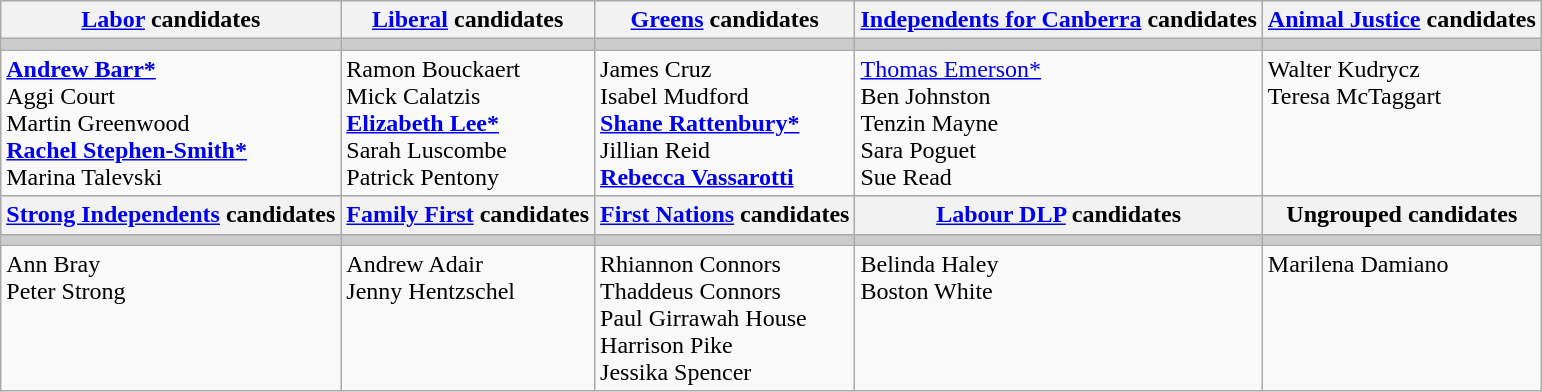<table class="wikitable">
<tr>
<th><a href='#'>Labor</a> candidates</th>
<th><a href='#'>Liberal</a> candidates</th>
<th><a href='#'>Greens</a> candidates</th>
<th><a href='#'>Independents for Canberra</a> candidates</th>
<th><a href='#'>Animal Justice</a> candidates</th>
</tr>
<tr bgcolor="#cccccc">
<td></td>
<td></td>
<td></td>
<td></td>
<td></td>
</tr>
<tr>
<td valign=top><strong><a href='#'>Andrew Barr*</a></strong><br>Aggi Court<br>Martin Greenwood<br><strong><a href='#'>Rachel Stephen-Smith*</a></strong><br>Marina Talevski</td>
<td valign=top>Ramon Bouckaert<br>Mick Calatzis<br><strong><a href='#'>Elizabeth Lee*</a></strong><br>Sarah Luscombe<br>Patrick Pentony<br></td>
<td valign=top>James Cruz<br>Isabel Mudford<br><strong><a href='#'>Shane Rattenbury*</a></strong><br>Jillian Reid<br><strong><a href='#'>Rebecca Vassarotti</a></strong></td>
<td valign=top><a href='#'>Thomas Emerson*</a><br>Ben Johnston<br>Tenzin Mayne<br>Sara Poguet<br>Sue Read</td>
<td valign=top>Walter Kudrycz<br>Teresa McTaggart</td>
</tr>
<tr bgcolor="#cccccc">
<th><a href='#'>Strong Independents</a> candidates</th>
<th><a href='#'>Family First</a> candidates</th>
<th><a href='#'>First Nations</a> candidates</th>
<th><a href='#'>Labour DLP</a> candidates</th>
<th>Ungrouped candidates</th>
</tr>
<tr bgcolor="#cccccc">
<td></td>
<td></td>
<td></td>
<td></td>
<td></td>
</tr>
<tr>
<td valign=top>Ann Bray<br>Peter Strong</td>
<td valign=top>Andrew Adair<br>Jenny Hentzschel</td>
<td valign=top>Rhiannon Connors<br>Thaddeus Connors<br>Paul Girrawah House<br>Harrison Pike<br>Jessika Spencer</td>
<td valign=top>Belinda Haley<br>Boston White</td>
<td valign=top>Marilena Damiano<br></td>
</tr>
</table>
